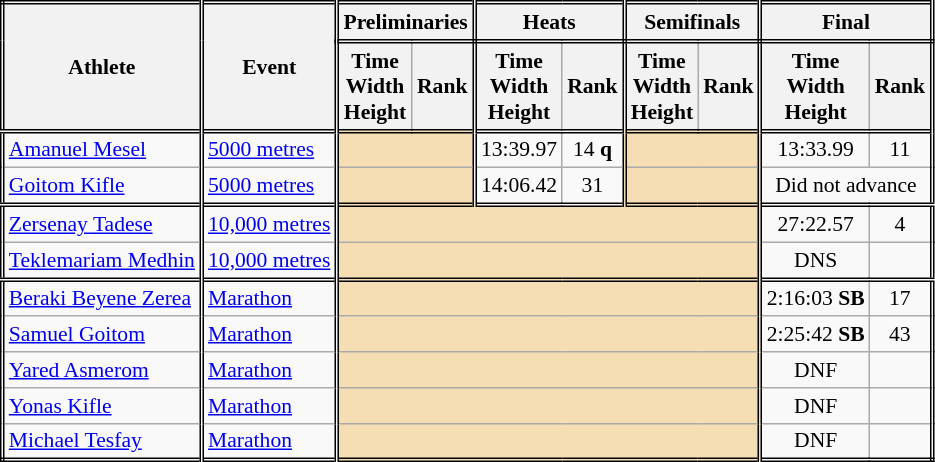<table class=wikitable style="font-size:90%; border: double;">
<tr>
<th rowspan="2" style="border-right:double">Athlete</th>
<th rowspan="2" style="border-right:double">Event</th>
<th colspan="2" style="border-right:double; border-bottom:double;">Preliminaries</th>
<th colspan="2" style="border-right:double; border-bottom:double;">Heats</th>
<th colspan="2" style="border-right:double; border-bottom:double;">Semifinals</th>
<th colspan="2" style="border-right:double; border-bottom:double;">Final</th>
</tr>
<tr>
<th>Time<br>Width<br>Height</th>
<th style="border-right:double">Rank</th>
<th>Time<br>Width<br>Height</th>
<th style="border-right:double">Rank</th>
<th>Time<br>Width<br>Height</th>
<th style="border-right:double">Rank</th>
<th>Time<br>Width<br>Height</th>
<th style="border-right:double">Rank</th>
</tr>
<tr style="border-top: double;">
<td style="border-right:double"><a href='#'>Amanuel Mesel</a></td>
<td style="border-right:double"><a href='#'>5000 metres</a></td>
<td style="border-right:double" colspan= 2 bgcolor="wheat"></td>
<td align=center>13:39.97</td>
<td align=center style="border-right:double">14 <strong>q</strong></td>
<td style="border-right:double" colspan= 2 bgcolor="wheat"></td>
<td align=center>13:33.99</td>
<td align=center>11</td>
</tr>
<tr>
<td style="border-right:double"><a href='#'>Goitom Kifle</a></td>
<td style="border-right:double"><a href='#'>5000 metres</a></td>
<td style="border-right:double" colspan= 2 bgcolor="wheat"></td>
<td align=center>14:06.42</td>
<td align=center style="border-right:double">31</td>
<td style="border-right:double" colspan= 2 bgcolor="wheat"></td>
<td colspan="2" align=center>Did not advance</td>
</tr>
<tr style="border-top: double;">
<td style="border-right:double"><a href='#'>Zersenay Tadese</a></td>
<td style="border-right:double"><a href='#'>10,000 metres</a></td>
<td style="border-right:double" colspan= 6 bgcolor="wheat"></td>
<td align=center>27:22.57</td>
<td align=center>4</td>
</tr>
<tr>
<td style="border-right:double"><a href='#'>Teklemariam Medhin</a></td>
<td style="border-right:double"><a href='#'>10,000 metres</a></td>
<td style="border-right:double" colspan= 6 bgcolor="wheat"></td>
<td align=center>DNS</td>
<td align=center></td>
</tr>
<tr style="border-top: double;">
<td style="border-right:double"><a href='#'>Beraki Beyene Zerea</a></td>
<td style="border-right:double"><a href='#'>Marathon</a></td>
<td style="border-right:double" colspan= 6 bgcolor="wheat"></td>
<td align=center>2:16:03 <strong>SB</strong></td>
<td align=center>17</td>
</tr>
<tr>
<td style="border-right:double"><a href='#'>Samuel Goitom</a></td>
<td style="border-right:double"><a href='#'>Marathon</a></td>
<td style="border-right:double" colspan= 6 bgcolor="wheat"></td>
<td align=center>2:25:42 <strong>SB</strong></td>
<td align=center>43</td>
</tr>
<tr>
<td style="border-right:double"><a href='#'>Yared Asmerom</a></td>
<td style="border-right:double"><a href='#'>Marathon</a></td>
<td style="border-right:double" colspan= 6 bgcolor="wheat"></td>
<td align=center>DNF</td>
<td align=center></td>
</tr>
<tr>
<td style="border-right:double"><a href='#'>Yonas Kifle</a></td>
<td style="border-right:double"><a href='#'>Marathon</a></td>
<td style="border-right:double" colspan= 6 bgcolor="wheat"></td>
<td align=center>DNF</td>
<td align=center></td>
</tr>
<tr>
<td style="border-right:double"><a href='#'>Michael Tesfay</a></td>
<td style="border-right:double"><a href='#'>Marathon</a></td>
<td style="border-right:double" colspan= 6 bgcolor="wheat"></td>
<td align=center>DNF</td>
<td align=center></td>
</tr>
</table>
